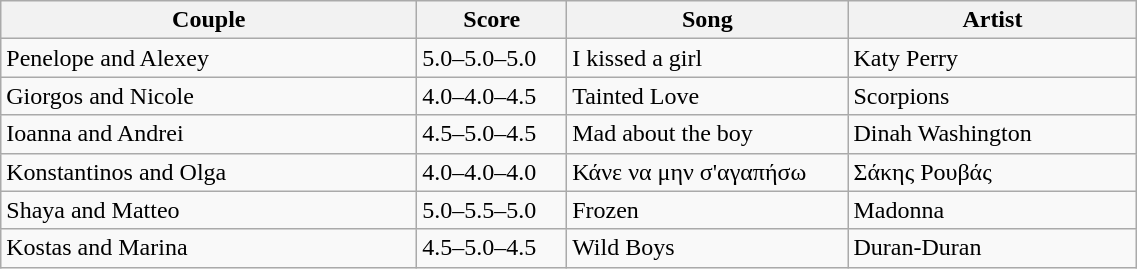<table class="wikitable" style="width:60%;">
<tr>
<th style="width:15%;">Couple</th>
<th style="width:5%;">Score</th>
<th style="width:10%;">Song</th>
<th style="width:10%;">Artist</th>
</tr>
<tr>
<td>Penelope and Alexey</td>
<td>5.0–5.0–5.0</td>
<td>I kissed a girl</td>
<td>Katy Perry</td>
</tr>
<tr>
<td>Giorgos and Nicole</td>
<td>4.0–4.0–4.5</td>
<td>Tainted Love</td>
<td>Scorpions</td>
</tr>
<tr>
<td>Ioanna and Andrei</td>
<td>4.5–5.0–4.5</td>
<td>Mad about the boy</td>
<td>Dinah Washington</td>
</tr>
<tr>
<td>Konstantinos and Olga</td>
<td>4.0–4.0–4.0</td>
<td>Κάνε να μην σ'αγαπήσω</td>
<td>Σάκης Ρουβάς</td>
</tr>
<tr>
<td>Shaya and Matteo</td>
<td>5.0–5.5–5.0</td>
<td>Frozen</td>
<td>Madonna</td>
</tr>
<tr>
<td>Kostas and Marina</td>
<td>4.5–5.0–4.5</td>
<td>Wild Boys</td>
<td>Duran-Duran</td>
</tr>
</table>
